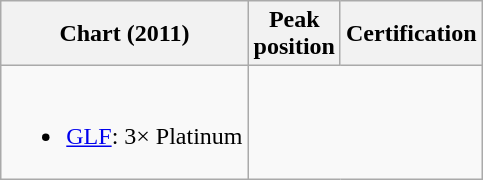<table class="wikitable plainrowheaders">
<tr>
<th>Chart (2011)</th>
<th style="text-align:center;">Peak<br>position</th>
<th>Certification</th>
</tr>
<tr>
<td><br><ul><li><a href='#'>GLF</a>: 3× Platinum</li></ul></td>
</tr>
</table>
